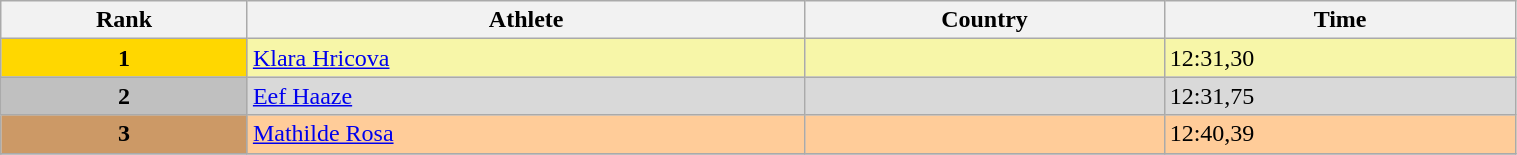<table class="wikitable" width=80% style="font-size:100%; text-align:left;">
<tr>
<th>Rank</th>
<th>Athlete</th>
<th>Country</th>
<th>Time</th>
</tr>
<tr align="center" valign="top" bgcolor="#F7F6A8">
<th style="background:#ffd700;">1</th>
<td align="left"><a href='#'>Klara Hricova</a></td>
<td align="left"></td>
<td align="left">12:31,30</td>
</tr>
<tr align="center" valign="top" bgcolor="#D9D9D9">
<th style="background:#c0c0c0;">2</th>
<td align="left"><a href='#'>Eef Haaze</a></td>
<td align="left"></td>
<td align="left">12:31,75</td>
</tr>
<tr align="center" valign="top" bgcolor="#FFCC99">
<th style="background:#cc9966;">3</th>
<td align="left"><a href='#'>Mathilde Rosa</a></td>
<td align="left"></td>
<td align="left">12:40,39</td>
</tr>
<tr align="center" valign="top" bgcolor="#FFFFFF">
</tr>
</table>
